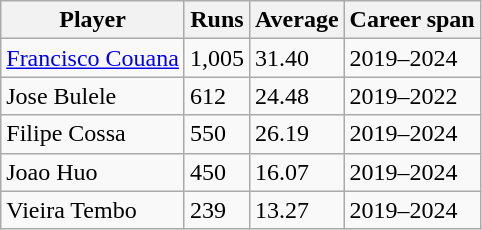<table class="wikitable">
<tr>
<th>Player</th>
<th>Runs</th>
<th>Average</th>
<th>Career span</th>
</tr>
<tr>
<td><a href='#'>Francisco Couana</a></td>
<td>1,005</td>
<td>31.40</td>
<td>2019–2024</td>
</tr>
<tr>
<td>Jose Bulele</td>
<td>612</td>
<td>24.48</td>
<td>2019–2022</td>
</tr>
<tr>
<td>Filipe Cossa</td>
<td>550</td>
<td>26.19</td>
<td>2019–2024</td>
</tr>
<tr>
<td>Joao Huo</td>
<td>450</td>
<td>16.07</td>
<td>2019–2024</td>
</tr>
<tr>
<td>Vieira Tembo</td>
<td>239</td>
<td>13.27</td>
<td>2019–2024</td>
</tr>
</table>
